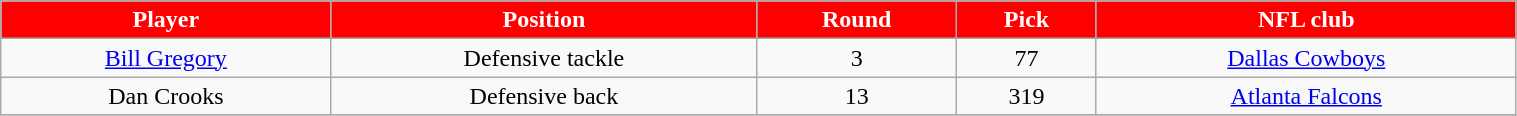<table class="wikitable" width="80%">
<tr align="center"  style="background:red;color:#FFFFFF;">
<td><strong>Player</strong></td>
<td><strong>Position</strong></td>
<td><strong>Round</strong></td>
<td><strong>Pick</strong></td>
<td><strong>NFL club</strong></td>
</tr>
<tr align="center" bgcolor="">
<td><a href='#'>Bill Gregory</a></td>
<td>Defensive tackle</td>
<td>3</td>
<td>77</td>
<td><a href='#'>Dallas Cowboys</a></td>
</tr>
<tr align="center" bgcolor="">
<td>Dan Crooks</td>
<td>Defensive back</td>
<td>13</td>
<td>319</td>
<td><a href='#'>Atlanta Falcons</a></td>
</tr>
<tr align="center" bgcolor="">
</tr>
</table>
